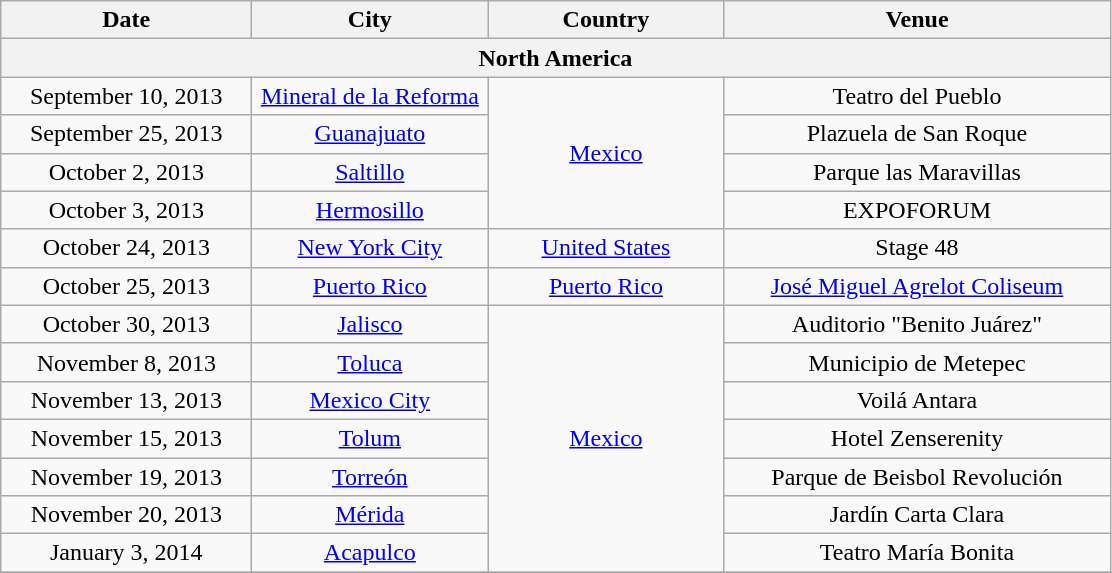<table class="wikitable" style="text-align:center;">
<tr>
<th width="160" rowspan="1">Date</th>
<th width="150" rowspan="1">City</th>
<th width="150" rowspan="1">Country</th>
<th width="250" rowspan="1">Venue</th>
</tr>
<tr>
<th colspan="4"><strong>North America</strong></th>
</tr>
<tr>
<td>September 10, 2013</td>
<td><a href='#'>Mineral de la Reforma</a></td>
<td rowspan="4"><a href='#'>Mexico</a></td>
<td>Teatro del Pueblo</td>
</tr>
<tr>
<td>September 25, 2013</td>
<td><a href='#'>Guanajuato</a></td>
<td>Plazuela de San Roque</td>
</tr>
<tr>
<td>October 2, 2013</td>
<td><a href='#'>Saltillo</a></td>
<td>Parque las Maravillas</td>
</tr>
<tr>
<td>October 3, 2013</td>
<td><a href='#'>Hermosillo</a></td>
<td>EXPOFORUM</td>
</tr>
<tr>
<td>October 24, 2013</td>
<td><a href='#'>New York City</a></td>
<td rowspan="1"><a href='#'>United States</a></td>
<td>Stage 48</td>
</tr>
<tr>
<td>October 25, 2013</td>
<td><a href='#'>Puerto Rico</a></td>
<td rowspan="1"><a href='#'>Puerto Rico</a></td>
<td><a href='#'>José Miguel Agrelot Coliseum</a></td>
</tr>
<tr>
<td>October 30, 2013</td>
<td><a href='#'>Jalisco</a></td>
<td rowspan="7"><a href='#'>Mexico</a></td>
<td>Auditorio "Benito Juárez"</td>
</tr>
<tr>
<td>November 8, 2013</td>
<td><a href='#'>Toluca</a></td>
<td>Municipio de Metepec</td>
</tr>
<tr>
<td>November 13, 2013</td>
<td><a href='#'>Mexico City</a></td>
<td>Voilá Antara</td>
</tr>
<tr>
<td>November 15, 2013</td>
<td><a href='#'>Tolum</a></td>
<td>Hotel Zenserenity</td>
</tr>
<tr>
<td>November 19, 2013</td>
<td><a href='#'>Torreón</a></td>
<td>Parque de Beisbol Revolución</td>
</tr>
<tr>
<td>November 20, 2013</td>
<td><a href='#'>Mérida</a></td>
<td>Jardín Carta Clara</td>
</tr>
<tr>
<td>January 3, 2014</td>
<td><a href='#'>Acapulco</a></td>
<td>Teatro María Bonita</td>
</tr>
<tr>
</tr>
</table>
